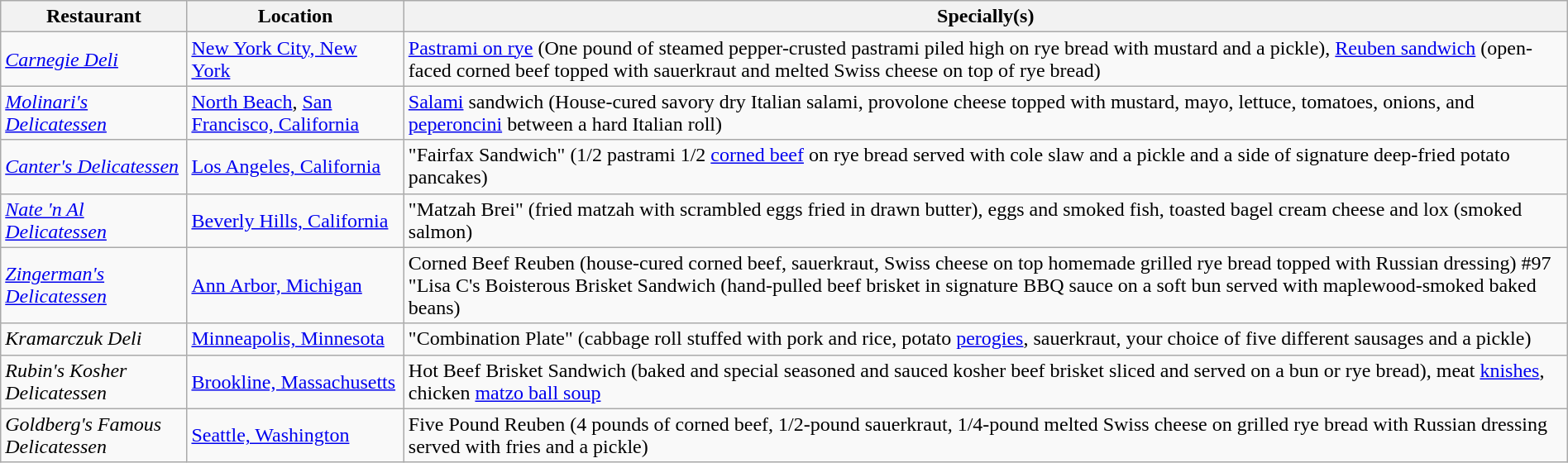<table class="wikitable" style="width:100%;">
<tr>
<th>Restaurant</th>
<th>Location</th>
<th>Specially(s)</th>
</tr>
<tr>
<td><em><a href='#'>Carnegie Deli</a></em></td>
<td><a href='#'>New York City, New York</a></td>
<td><a href='#'>Pastrami on rye</a> (One pound of steamed pepper-crusted pastrami piled high on rye bread with mustard and a pickle), <a href='#'>Reuben sandwich</a> (open-faced corned beef topped with sauerkraut and melted Swiss cheese on top of rye bread)</td>
</tr>
<tr>
<td><em><a href='#'>Molinari's Delicatessen</a></em></td>
<td><a href='#'>North Beach</a>, <a href='#'>San Francisco, California</a></td>
<td><a href='#'>Salami</a> sandwich (House-cured savory dry Italian salami, provolone cheese topped with mustard, mayo, lettuce, tomatoes, onions, and <a href='#'>peperoncini</a> between a hard Italian roll)</td>
</tr>
<tr>
<td><em><a href='#'>Canter's Delicatessen</a></em></td>
<td><a href='#'>Los Angeles, California</a></td>
<td>"Fairfax Sandwich" (1/2 pastrami 1/2 <a href='#'>corned beef</a> on rye bread served with cole slaw and a pickle and a side of signature deep-fried potato pancakes)</td>
</tr>
<tr>
<td><em><a href='#'>Nate 'n Al Delicatessen</a></em></td>
<td><a href='#'>Beverly Hills, California</a></td>
<td>"Matzah Brei" (fried matzah with scrambled eggs fried in drawn butter), eggs and smoked fish, toasted bagel cream cheese and lox (smoked salmon)</td>
</tr>
<tr>
<td><em><a href='#'>Zingerman's Delicatessen</a></em></td>
<td><a href='#'>Ann Arbor, Michigan</a></td>
<td>Corned Beef Reuben (house-cured corned beef, sauerkraut, Swiss cheese on top homemade grilled rye bread topped with Russian dressing) #97 "Lisa C's Boisterous Brisket Sandwich (hand-pulled beef brisket in signature BBQ sauce on a soft bun served with maplewood-smoked baked beans)</td>
</tr>
<tr>
<td><em>Kramarczuk Deli</em></td>
<td><a href='#'>Minneapolis, Minnesota</a></td>
<td>"Combination Plate" (cabbage roll stuffed with pork and rice, potato <a href='#'>perogies</a>, sauerkraut, your choice of five different sausages and a pickle)</td>
</tr>
<tr>
<td><em>Rubin's Kosher Delicatessen</em></td>
<td><a href='#'>Brookline, Massachusetts</a></td>
<td>Hot Beef Brisket Sandwich (baked and special seasoned and sauced kosher beef brisket sliced and served on a bun or rye bread), meat <a href='#'>knishes</a>, chicken <a href='#'>matzo ball soup</a></td>
</tr>
<tr>
<td><em>Goldberg's Famous Delicatessen</em></td>
<td><a href='#'>Seattle, Washington</a></td>
<td>Five Pound Reuben (4 pounds of corned beef, 1/2-pound sauerkraut, 1/4-pound melted Swiss cheese on grilled rye bread with Russian dressing served with fries and a pickle)</td>
</tr>
</table>
